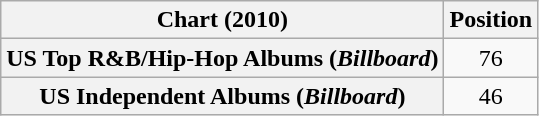<table class="wikitable sortable plainrowheaders">
<tr>
<th align="left">Chart (2010)</th>
<th align="left">Position</th>
</tr>
<tr>
<th scope="row">US Top R&B/Hip-Hop Albums (<em>Billboard</em>)</th>
<td style="text-align:center;">76</td>
</tr>
<tr>
<th scope="row">US Independent Albums (<em>Billboard</em>)</th>
<td style="text-align:center;">46</td>
</tr>
</table>
